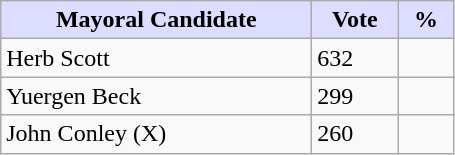<table class="wikitable">
<tr>
<th style="background:#ddf; width:200px;">Mayoral Candidate </th>
<th style="background:#ddf; width:50px;">Vote</th>
<th style="background:#ddf; width:30px;">%</th>
</tr>
<tr>
<td>Herb Scott</td>
<td>632</td>
<td></td>
</tr>
<tr>
<td>Yuergen Beck</td>
<td>299</td>
<td></td>
</tr>
<tr>
<td>John Conley (X)</td>
<td>260</td>
<td></td>
</tr>
</table>
